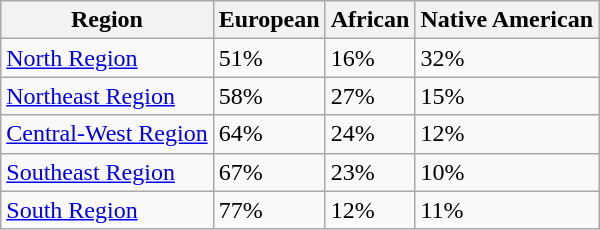<table class="wikitable">
<tr>
<th><strong>Region</strong></th>
<th><strong>European</strong></th>
<th><strong>African</strong></th>
<th><strong>Native American</strong></th>
</tr>
<tr>
<td><a href='#'>North Region</a></td>
<td>51%</td>
<td>16%</td>
<td>32%</td>
</tr>
<tr>
<td><a href='#'>Northeast Region</a></td>
<td>58%</td>
<td>27%</td>
<td>15%</td>
</tr>
<tr>
<td><a href='#'>Central-West Region</a></td>
<td>64%</td>
<td>24%</td>
<td>12%</td>
</tr>
<tr>
<td><a href='#'>Southeast Region</a></td>
<td>67%</td>
<td>23%</td>
<td>10%</td>
</tr>
<tr>
<td><a href='#'>South Region</a></td>
<td>77%</td>
<td>12%</td>
<td>11%</td>
</tr>
</table>
